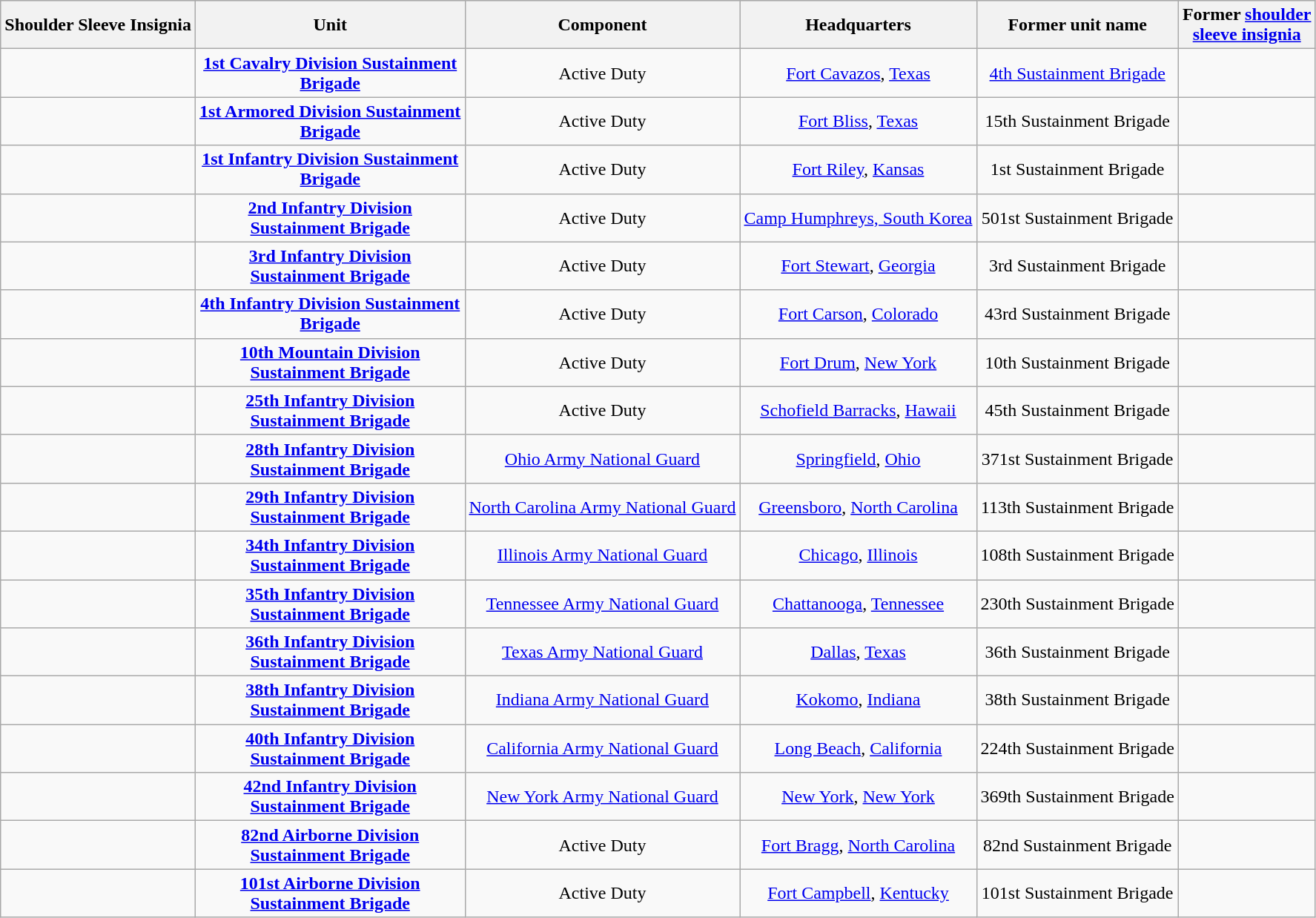<table class="wikitable" style="text-align:center">
<tr bgcolor="#CCCCCC">
<th>Shoulder Sleeve Insignia</th>
<th width=235px><strong>Unit</strong></th>
<th><strong>Component</strong></th>
<th><strong>Headquarters</strong></th>
<th>Former unit name</th>
<th><strong>Former <a href='#'>shoulder <br>sleeve insignia</a></strong></th>
</tr>
<tr>
<td></td>
<td><strong><a href='#'>1st Cavalry Division Sustainment Brigade</a></strong></td>
<td>Active Duty</td>
<td><a href='#'>Fort Cavazos</a>, <a href='#'>Texas</a></td>
<td><a href='#'>4th Sustainment Brigade</a></td>
<td></td>
</tr>
<tr>
<td></td>
<td><strong><a href='#'>1st Armored Division Sustainment Brigade</a></strong></td>
<td>Active Duty</td>
<td><a href='#'>Fort Bliss</a>, <a href='#'>Texas</a></td>
<td>15th Sustainment Brigade</td>
<td></td>
</tr>
<tr>
<td></td>
<td><strong><a href='#'>1st Infantry Division Sustainment Brigade</a></strong></td>
<td>Active Duty</td>
<td><a href='#'>Fort Riley</a>, <a href='#'>Kansas</a></td>
<td>1st Sustainment Brigade</td>
<td></td>
</tr>
<tr>
<td></td>
<td><strong><a href='#'>2nd Infantry Division Sustainment Brigade</a></strong></td>
<td>Active Duty</td>
<td><a href='#'>Camp Humphreys, South Korea</a></td>
<td>501st Sustainment Brigade</td>
<td></td>
</tr>
<tr>
<td></td>
<td><strong><a href='#'>3rd Infantry Division Sustainment Brigade</a></strong></td>
<td>Active Duty</td>
<td><a href='#'>Fort Stewart</a>, <a href='#'>Georgia</a></td>
<td>3rd Sustainment Brigade</td>
<td></td>
</tr>
<tr>
<td></td>
<td><strong><a href='#'>4th Infantry Division Sustainment Brigade</a></strong></td>
<td>Active Duty</td>
<td><a href='#'>Fort Carson</a>, <a href='#'>Colorado</a></td>
<td>43rd Sustainment Brigade</td>
<td></td>
</tr>
<tr>
<td></td>
<td><strong><a href='#'>10th Mountain Division Sustainment Brigade</a></strong></td>
<td>Active Duty</td>
<td><a href='#'>Fort Drum</a>, <a href='#'>New York</a></td>
<td>10th Sustainment Brigade</td>
<td></td>
</tr>
<tr>
<td></td>
<td><strong><a href='#'>25th Infantry Division Sustainment Brigade</a></strong></td>
<td>Active Duty</td>
<td><a href='#'>Schofield Barracks</a>, <a href='#'>Hawaii</a></td>
<td>45th Sustainment Brigade</td>
<td></td>
</tr>
<tr>
<td></td>
<td><strong><a href='#'>28th Infantry Division Sustainment Brigade</a></strong></td>
<td><a href='#'>Ohio Army National Guard</a></td>
<td><a href='#'>Springfield</a>, <a href='#'>Ohio</a></td>
<td>371st Sustainment Brigade</td>
<td></td>
</tr>
<tr>
<td></td>
<td><strong><a href='#'>29th Infantry Division Sustainment Brigade</a></strong></td>
<td><a href='#'>North Carolina Army National Guard</a></td>
<td><a href='#'>Greensboro</a>, <a href='#'>North Carolina</a></td>
<td>113th Sustainment Brigade</td>
<td></td>
</tr>
<tr>
<td></td>
<td><strong><a href='#'>34th Infantry Division Sustainment Brigade</a></strong></td>
<td><a href='#'>Illinois Army National Guard</a></td>
<td><a href='#'>Chicago</a>, <a href='#'>Illinois</a></td>
<td>108th Sustainment Brigade</td>
<td></td>
</tr>
<tr>
<td></td>
<td><strong><a href='#'>35th Infantry Division Sustainment Brigade</a></strong></td>
<td><a href='#'>Tennessee Army National Guard</a></td>
<td><a href='#'>Chattanooga</a>, <a href='#'>Tennessee</a></td>
<td>230th Sustainment Brigade</td>
<td></td>
</tr>
<tr>
<td></td>
<td><strong><a href='#'>36th Infantry Division Sustainment Brigade</a></strong></td>
<td><a href='#'>Texas Army National Guard</a></td>
<td><a href='#'>Dallas</a>, <a href='#'>Texas</a></td>
<td>36th Sustainment Brigade</td>
<td></td>
</tr>
<tr>
<td></td>
<td><strong><a href='#'>38th Infantry Division Sustainment Brigade</a></strong></td>
<td><a href='#'>Indiana Army National Guard</a></td>
<td><a href='#'>Kokomo</a>, <a href='#'>Indiana</a></td>
<td>38th Sustainment Brigade</td>
<td></td>
</tr>
<tr>
<td></td>
<td><strong><a href='#'>40th Infantry Division Sustainment Brigade</a></strong></td>
<td><a href='#'>California Army National Guard</a></td>
<td><a href='#'>Long Beach</a>, <a href='#'>California</a></td>
<td>224th Sustainment Brigade</td>
<td></td>
</tr>
<tr>
<td></td>
<td><strong><a href='#'>42nd Infantry Division Sustainment Brigade</a></strong></td>
<td><a href='#'>New York Army National Guard</a></td>
<td><a href='#'>New York</a>, <a href='#'>New York</a></td>
<td>369th Sustainment Brigade</td>
<td></td>
</tr>
<tr>
<td></td>
<td><strong><a href='#'>82nd Airborne Division Sustainment Brigade</a></strong></td>
<td>Active Duty</td>
<td><a href='#'>Fort Bragg</a>, <a href='#'>North Carolina</a></td>
<td>82nd Sustainment Brigade</td>
<td></td>
</tr>
<tr>
<td></td>
<td><strong><a href='#'>101st Airborne Division Sustainment Brigade</a></strong></td>
<td>Active Duty</td>
<td><a href='#'>Fort Campbell</a>, <a href='#'>Kentucky</a></td>
<td>101st Sustainment Brigade</td>
<td></td>
</tr>
</table>
